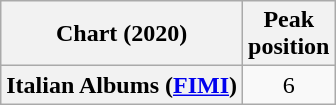<table class="wikitable plainrowheaders" style="text-align:center">
<tr>
<th scope="col">Chart (2020)</th>
<th scope="col">Peak<br>position</th>
</tr>
<tr>
<th scope="row">Italian Albums (<a href='#'>FIMI</a>)</th>
<td>6</td>
</tr>
</table>
